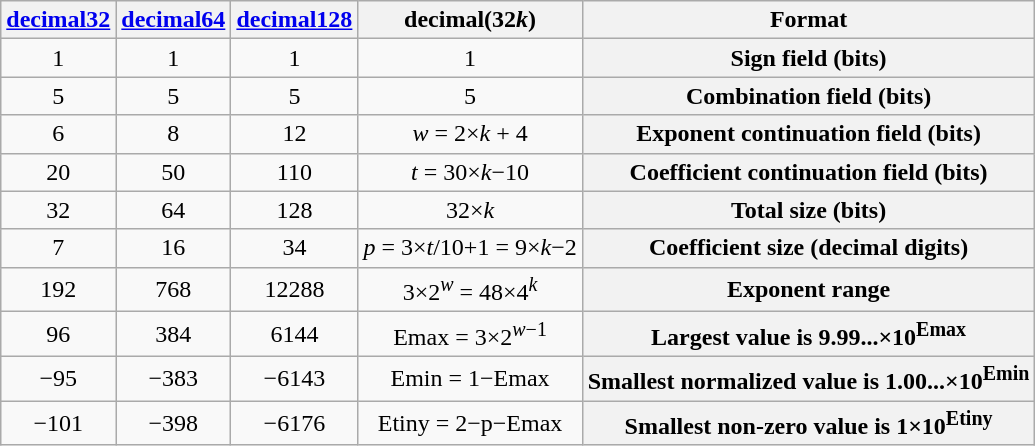<table class=wikitable style="text-align:center">
<tr>
<th><a href='#'>decimal32</a></th>
<th><a href='#'>decimal64</a></th>
<th><a href='#'>decimal128</a></th>
<th>decimal(32<em>k</em>)</th>
<th align=left>Format</th>
</tr>
<tr>
<td>1</td>
<td>1</td>
<td>1</td>
<td>1</td>
<th>Sign field (bits)</th>
</tr>
<tr>
<td>5</td>
<td>5</td>
<td>5</td>
<td>5</td>
<th>Combination field (bits)</th>
</tr>
<tr>
<td>6</td>
<td>8</td>
<td>12</td>
<td><em>w</em> = 2×<em>k</em> + 4</td>
<th>Exponent continuation field (bits)</th>
</tr>
<tr>
<td>20</td>
<td>50</td>
<td>110</td>
<td><em>t</em> = 30×<em>k</em>−10</td>
<th>Coefficient continuation field (bits)</th>
</tr>
<tr>
<td>32</td>
<td>64</td>
<td>128</td>
<td>32×<em>k</em></td>
<th>Total size (bits)</th>
</tr>
<tr>
<td>7</td>
<td>16</td>
<td>34</td>
<td><em>p</em> = 3×<em>t</em>/10+1 = 9×<em>k</em>−2</td>
<th>Coefficient size (decimal digits)</th>
</tr>
<tr>
<td>192</td>
<td>768</td>
<td>12288</td>
<td>3×2<sup><em>w</em></sup> = 48×4<sup><em>k</em></sup></td>
<th>Exponent range</th>
</tr>
<tr>
<td>96</td>
<td>384</td>
<td>6144</td>
<td>Emax = 3×2<sup><em>w</em>−1</sup></td>
<th>Largest value is 9.99...×10<sup>Emax</sup></th>
</tr>
<tr>
<td>−95</td>
<td>−383</td>
<td>−6143</td>
<td>Emin = 1−Emax</td>
<th>Smallest normalized value is 1.00...×10<sup>Emin</sup></th>
</tr>
<tr>
<td>−101</td>
<td>−398</td>
<td>−6176</td>
<td>Etiny = 2−p−Emax</td>
<th>Smallest non-zero value is 1×10<sup>Etiny</sup></th>
</tr>
</table>
